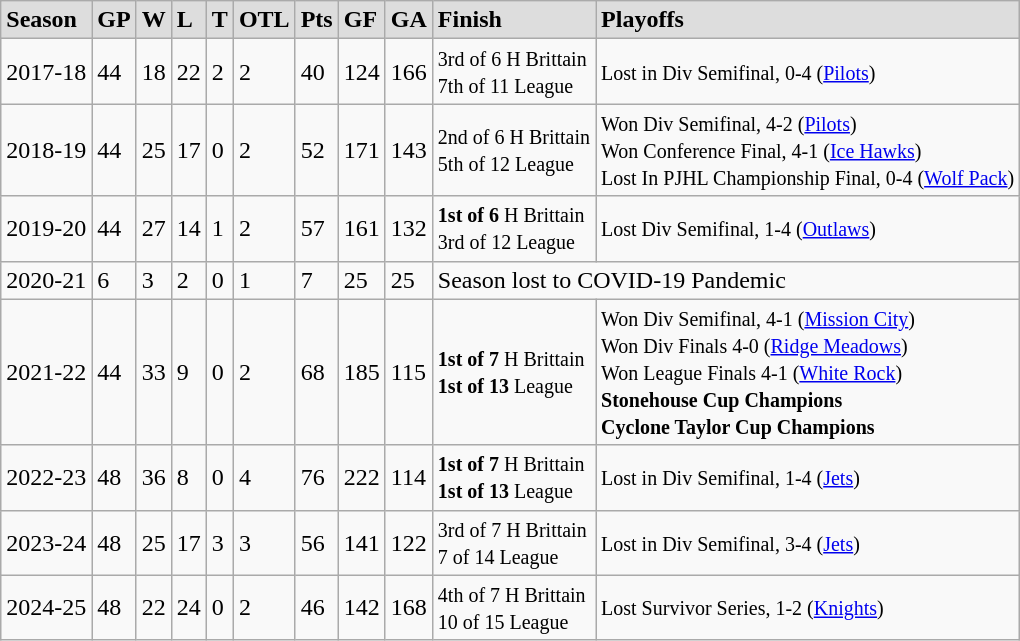<table class="wikitable">
<tr style="font-weight:bold; background:#ddd;"|>
<td>Season</td>
<td>GP</td>
<td>W</td>
<td>L</td>
<td>T</td>
<td>OTL</td>
<td>Pts</td>
<td>GF</td>
<td>GA</td>
<td>Finish</td>
<td>Playoffs</td>
</tr>
<tr>
<td>2017-18</td>
<td>44</td>
<td>18</td>
<td>22</td>
<td>2</td>
<td>2</td>
<td>40</td>
<td>124</td>
<td>166</td>
<td><small> 3rd of 6 H Brittain<br> 7th of 11 League</small></td>
<td><small> Lost in  Div Semifinal, 0-4 (<a href='#'>Pilots</a>)</small></td>
</tr>
<tr>
<td>2018-19</td>
<td>44</td>
<td>25</td>
<td>17</td>
<td>0</td>
<td>2</td>
<td>52</td>
<td>171</td>
<td>143</td>
<td><small> 2nd of 6 H Brittain<br> 5th of 12 League</small></td>
<td><small> Won Div Semifinal, 4-2 (<a href='#'>Pilots</a>)</small><br><small> Won Conference Final, 4-1 (<a href='#'>Ice Hawks</a>)</small><br><small> Lost In PJHL Championship Final, 0-4 (<a href='#'>Wolf Pack</a>)</small></td>
</tr>
<tr>
<td>2019-20</td>
<td>44</td>
<td>27</td>
<td>14</td>
<td>1</td>
<td>2</td>
<td>57</td>
<td>161</td>
<td>132</td>
<td><small> <strong>1st of 6</strong> H Brittain<br> 3rd of 12 League</small></td>
<td><small> Lost Div Semifinal, 1-4 (<a href='#'>Outlaws</a>)</small></td>
</tr>
<tr>
<td>2020-21</td>
<td>6</td>
<td>3</td>
<td>2</td>
<td>0</td>
<td>1</td>
<td>7</td>
<td>25</td>
<td>25</td>
<td colspan="10">Season lost to COVID-19 Pandemic</td>
</tr>
<tr>
<td>2021-22</td>
<td>44</td>
<td>33</td>
<td>9</td>
<td>0</td>
<td>2</td>
<td>68</td>
<td>185</td>
<td>115</td>
<td><small> <strong>1st of 7</strong> H Brittain<br> <strong>1st of 13</strong> League</small></td>
<td><small> Won Div Semifinal, 4-1 (<a href='#'>Mission City</a>)<br>Won Div Finals 4-0 (<a href='#'>Ridge Meadows</a>)<br>Won League Finals  4-1 (<a href='#'>White Rock</a>)<br><strong>Stonehouse Cup Champions</strong><br> <strong>Cyclone Taylor Cup Champions</strong></small></td>
</tr>
<tr>
<td>2022-23</td>
<td>48</td>
<td>36</td>
<td>8</td>
<td>0</td>
<td>4</td>
<td>76</td>
<td>222</td>
<td>114</td>
<td><small> <strong>1st of 7</strong> H Brittain<br> <strong>1st of 13</strong> League</small></td>
<td><small> Lost in  Div Semifinal, 1-4 (<a href='#'>Jets</a>)</small></td>
</tr>
<tr>
<td>2023-24</td>
<td>48</td>
<td>25</td>
<td>17</td>
<td>3</td>
<td>3</td>
<td>56</td>
<td>141</td>
<td>122</td>
<td><small> 3rd of 7 H Brittain<br> 7 of 14 League</small></td>
<td><small> Lost in Div Semifinal, 3-4 (<a href='#'>Jets</a>)</small></td>
</tr>
<tr>
<td>2024-25</td>
<td>48</td>
<td>22</td>
<td>24</td>
<td>0</td>
<td>2</td>
<td>46</td>
<td>142</td>
<td>168</td>
<td><small> 4th of 7 H Brittain<br> 10 of 15 League</small></td>
<td><small> Lost Survivor Series, 1-2 (<a href='#'>Knights</a>)</small></td>
</tr>
</table>
